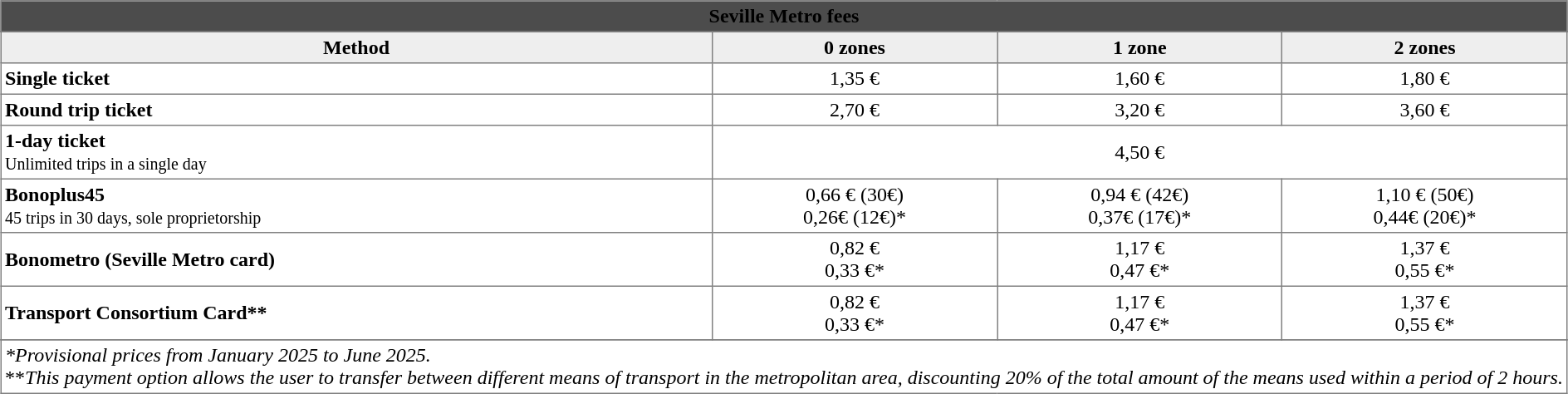<table border="1" cellpadding="3" style="margin: 0 auto; border-collapse: collapse; text-align: center;">
<tr style="text-align:center;" - bgcolor="#4c4c4c">
<th colspan="4"> <span>Seville Metro fees</span></th>
</tr>
<tr style="text-align:center;">
</tr>
<tr style="background:#EEEEEE;">
<th>Method</th>
<th>0 zones</th>
<th>1 zone</th>
<th>2 zones</th>
</tr>
<tr style="text-align:left;">
<td><strong>Single ticket</strong></td>
<td style="text-align:center;">1,35 €</td>
<td style="text-align:center;">1,60 €</td>
<td style="text-align:center;">1,80 €</td>
</tr>
<tr style="text-align:left;">
<td><strong>Round trip ticket</strong></td>
<td style="text-align:center;">2,70 €</td>
<td style="text-align:center;">3,20 €</td>
<td style="text-align:center;">3,60 €</td>
</tr>
<tr style="text-align:left;">
<td><strong>1-day ticket</strong><br><small>Unlimited trips in a single day</small></td>
<td colspan="3" style="text-align:center;">4,50 €</td>
</tr>
<tr style="text-align:left;">
<td><strong>Bonoplus45</strong><br><small>45 trips in 30 days, sole proprietorship</small></td>
<td style="text-align:center;">0,66 € (30€)<br>0,26€ (12€)*</td>
<td style="text-align:center;">0,94 € (42€)<br>0,37€ (17€)*</td>
<td style="text-align:center;">1,10 € (50€)<br>0,44€ (20€)*</td>
</tr>
<tr style="text-align:left;">
<td><strong>Bonometro (Seville Metro card)</strong></td>
<td style="text-align:center;">0,82 €<br>0,33 €*</td>
<td style="text-align:center;">1,17 €<br>0,47 €*</td>
<td style="text-align:center;">1,37 €<br>0,55 €*</td>
</tr>
<tr style="text-align:left;">
<td><strong>Transport Consortium Card**</strong></td>
<td style="text-align:center;">0,82 €<br>0,33 €*</td>
<td style="text-align:center;">1,17 €<br>0,47 €*</td>
<td style="text-align:center;">1,37 €<br>0,55 €*</td>
</tr>
<tr style="text-align:left;">
</tr>
<tr style="text-align:left;">
<td colspan="4"><em>*Provisional prices from January 2025 to June 2025.</em><br>**<em>This payment option allows the user to transfer between different means of transport in the metropolitan area, discounting 20% of the total amount of the means used within a period of 2 hours.</em></td>
</tr>
</table>
